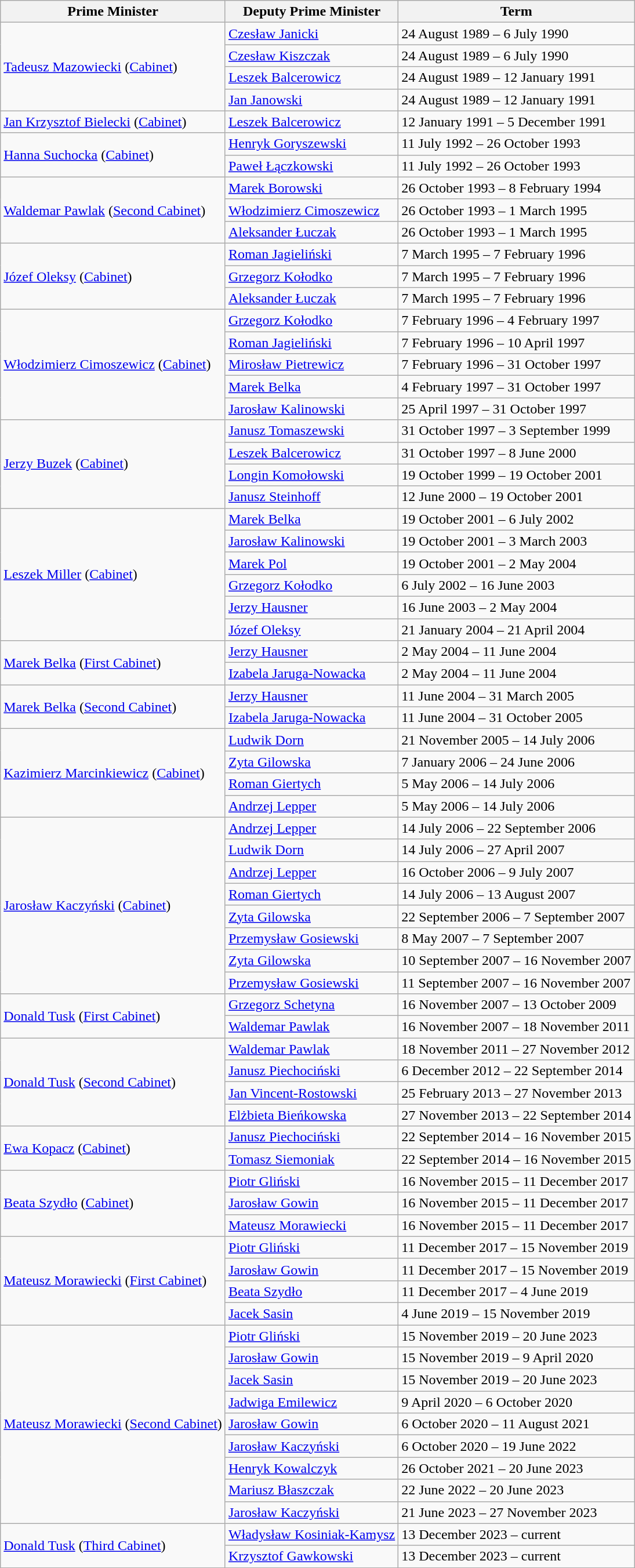<table class="wikitable">
<tr>
<th>Prime Minister</th>
<th>Deputy Prime Minister</th>
<th>Term</th>
</tr>
<tr>
<td rowspan="4"><a href='#'>Tadeusz Mazowiecki</a> (<a href='#'>Cabinet</a>)</td>
<td><a href='#'>Czesław Janicki</a></td>
<td>24 August 1989 – 6 July 1990</td>
</tr>
<tr>
<td><a href='#'>Czesław Kiszczak</a></td>
<td>24 August 1989 – 6 July 1990</td>
</tr>
<tr>
<td><a href='#'>Leszek Balcerowicz</a></td>
<td>24 August 1989 – 12 January 1991</td>
</tr>
<tr>
<td><a href='#'>Jan Janowski</a></td>
<td>24 August 1989 – 12 January 1991</td>
</tr>
<tr>
<td><a href='#'>Jan Krzysztof Bielecki</a> (<a href='#'>Cabinet</a>)</td>
<td><a href='#'>Leszek Balcerowicz</a></td>
<td>12 January 1991 – 5 December 1991</td>
</tr>
<tr>
<td rowspan="2"><a href='#'>Hanna Suchocka</a> (<a href='#'>Cabinet</a>)</td>
<td><a href='#'>Henryk Goryszewski</a></td>
<td>11 July 1992 – 26 October 1993</td>
</tr>
<tr>
<td><a href='#'>Paweł Łączkowski</a></td>
<td>11 July 1992 – 26 October 1993</td>
</tr>
<tr>
<td rowspan="3"><a href='#'>Waldemar Pawlak</a> (<a href='#'>Second Cabinet</a>)</td>
<td><a href='#'>Marek Borowski</a></td>
<td>26 October 1993 – 8 February 1994</td>
</tr>
<tr>
<td><a href='#'>Włodzimierz Cimoszewicz</a></td>
<td>26 October 1993 – 1 March 1995</td>
</tr>
<tr>
<td><a href='#'>Aleksander Łuczak</a></td>
<td>26 October 1993 – 1 March 1995</td>
</tr>
<tr>
<td rowspan="3"><a href='#'>Józef Oleksy</a> (<a href='#'>Cabinet</a>)</td>
<td><a href='#'>Roman Jagieliński</a></td>
<td>7 March 1995 – 7 February 1996</td>
</tr>
<tr>
<td><a href='#'>Grzegorz Kołodko</a></td>
<td>7 March 1995 – 7 February 1996</td>
</tr>
<tr>
<td><a href='#'>Aleksander Łuczak</a></td>
<td>7 March 1995 – 7 February 1996</td>
</tr>
<tr>
<td rowspan="5"><a href='#'>Włodzimierz Cimoszewicz</a> (<a href='#'>Cabinet</a>)</td>
<td><a href='#'>Grzegorz Kołodko</a></td>
<td>7 February 1996 – 4 February 1997</td>
</tr>
<tr>
<td><a href='#'>Roman Jagieliński</a></td>
<td>7 February 1996 – 10 April 1997</td>
</tr>
<tr>
<td><a href='#'>Mirosław Pietrewicz</a></td>
<td>7 February 1996 – 31 October 1997</td>
</tr>
<tr>
<td><a href='#'>Marek Belka</a></td>
<td>4 February 1997 – 31 October 1997</td>
</tr>
<tr>
<td><a href='#'>Jarosław Kalinowski</a></td>
<td>25 April 1997 – 31 October 1997</td>
</tr>
<tr>
<td rowspan="4"><a href='#'>Jerzy Buzek</a> (<a href='#'>Cabinet</a>)</td>
<td><a href='#'>Janusz Tomaszewski</a></td>
<td>31 October 1997 – 3 September 1999</td>
</tr>
<tr>
<td><a href='#'>Leszek Balcerowicz</a></td>
<td>31 October 1997 – 8 June 2000</td>
</tr>
<tr>
<td><a href='#'>Longin Komołowski</a></td>
<td>19 October 1999 – 19 October 2001</td>
</tr>
<tr>
<td><a href='#'>Janusz Steinhoff</a></td>
<td>12 June 2000 – 19 October 2001</td>
</tr>
<tr>
<td rowspan="6"><a href='#'>Leszek Miller</a> (<a href='#'>Cabinet</a>)</td>
<td><a href='#'>Marek Belka</a></td>
<td>19 October 2001 – 6 July 2002</td>
</tr>
<tr>
<td><a href='#'>Jarosław Kalinowski</a></td>
<td>19 October 2001 – 3 March 2003</td>
</tr>
<tr>
<td><a href='#'>Marek Pol</a></td>
<td>19 October 2001 – 2 May 2004</td>
</tr>
<tr>
<td><a href='#'>Grzegorz Kołodko</a></td>
<td>6 July 2002 – 16 June 2003</td>
</tr>
<tr>
<td><a href='#'>Jerzy Hausner</a></td>
<td>16 June 2003 – 2 May 2004</td>
</tr>
<tr>
<td><a href='#'>Józef Oleksy</a></td>
<td>21 January 2004 – 21 April 2004</td>
</tr>
<tr>
<td rowspan="2"><a href='#'>Marek Belka</a> (<a href='#'>First Cabinet</a>)</td>
<td><a href='#'>Jerzy Hausner</a></td>
<td>2 May 2004 – 11 June 2004</td>
</tr>
<tr>
<td><a href='#'>Izabela Jaruga-Nowacka</a></td>
<td>2 May 2004 – 11 June 2004</td>
</tr>
<tr>
<td rowspan="2"><a href='#'>Marek Belka</a> (<a href='#'>Second Cabinet</a>)</td>
<td><a href='#'>Jerzy Hausner</a></td>
<td>11 June 2004 – 31 March 2005</td>
</tr>
<tr>
<td><a href='#'>Izabela Jaruga-Nowacka</a></td>
<td>11 June 2004 – 31 October 2005</td>
</tr>
<tr>
<td rowspan="4"><a href='#'>Kazimierz Marcinkiewicz</a> (<a href='#'>Cabinet</a>)</td>
<td><a href='#'>Ludwik Dorn</a></td>
<td>21 November 2005 – 14 July 2006</td>
</tr>
<tr>
<td><a href='#'>Zyta Gilowska</a></td>
<td>7 January 2006 – 24 June 2006</td>
</tr>
<tr>
<td><a href='#'>Roman Giertych</a></td>
<td>5 May 2006 – 14 July 2006</td>
</tr>
<tr>
<td><a href='#'>Andrzej Lepper</a></td>
<td>5 May 2006 – 14 July 2006</td>
</tr>
<tr>
<td rowspan="8"><a href='#'>Jarosław Kaczyński</a> (<a href='#'>Cabinet</a>)</td>
<td><a href='#'>Andrzej Lepper</a></td>
<td>14 July 2006 – 22 September 2006</td>
</tr>
<tr>
<td><a href='#'>Ludwik Dorn</a></td>
<td>14 July 2006 – 27 April 2007</td>
</tr>
<tr>
<td><a href='#'>Andrzej Lepper</a></td>
<td>16 October 2006 – 9 July 2007</td>
</tr>
<tr>
<td><a href='#'>Roman Giertych</a></td>
<td>14 July 2006 – 13 August 2007</td>
</tr>
<tr>
<td><a href='#'>Zyta Gilowska</a></td>
<td>22 September 2006 – 7 September 2007</td>
</tr>
<tr>
<td><a href='#'>Przemysław Gosiewski</a></td>
<td>8 May 2007 – 7 September 2007</td>
</tr>
<tr>
<td><a href='#'>Zyta Gilowska</a></td>
<td>10 September 2007 – 16 November 2007</td>
</tr>
<tr>
<td><a href='#'>Przemysław Gosiewski</a></td>
<td>11 September 2007 – 16 November 2007</td>
</tr>
<tr>
<td rowspan="2"><a href='#'>Donald Tusk</a> (<a href='#'>First Cabinet</a>)</td>
<td><a href='#'>Grzegorz Schetyna</a></td>
<td>16 November 2007 – 13 October 2009</td>
</tr>
<tr>
<td><a href='#'>Waldemar Pawlak</a></td>
<td>16 November 2007 – 18 November 2011</td>
</tr>
<tr>
<td rowspan="4"><a href='#'>Donald Tusk</a> (<a href='#'>Second Cabinet</a>)</td>
<td><a href='#'>Waldemar Pawlak</a></td>
<td>18 November 2011 – 27 November 2012</td>
</tr>
<tr>
<td><a href='#'>Janusz Piechociński</a></td>
<td>6 December 2012 – 22 September 2014</td>
</tr>
<tr>
<td><a href='#'>Jan Vincent-Rostowski</a></td>
<td>25 February 2013 – 27 November 2013</td>
</tr>
<tr>
<td><a href='#'>Elżbieta Bieńkowska</a></td>
<td>27 November 2013 – 22 September 2014</td>
</tr>
<tr>
<td rowspan="2"><a href='#'>Ewa Kopacz</a> (<a href='#'>Cabinet</a>)</td>
<td><a href='#'>Janusz Piechociński</a></td>
<td>22 September 2014 – 16 November 2015</td>
</tr>
<tr>
<td><a href='#'>Tomasz Siemoniak</a></td>
<td>22 September 2014 – 16 November 2015</td>
</tr>
<tr>
<td rowspan="3"><a href='#'>Beata Szydło</a> (<a href='#'>Cabinet</a>)</td>
<td><a href='#'>Piotr Gliński</a></td>
<td>16 November 2015 – 11 December 2017</td>
</tr>
<tr>
<td><a href='#'>Jarosław Gowin</a></td>
<td>16 November 2015 – 11 December 2017</td>
</tr>
<tr>
<td><a href='#'>Mateusz Morawiecki</a></td>
<td>16 November 2015 – 11 December 2017</td>
</tr>
<tr>
<td rowspan="4"><a href='#'>Mateusz Morawiecki</a> (<a href='#'>First Cabinet</a>)</td>
<td><a href='#'>Piotr Gliński</a></td>
<td>11 December 2017 – 15 November 2019</td>
</tr>
<tr>
<td><a href='#'>Jarosław Gowin</a></td>
<td>11 December 2017 – 15 November 2019</td>
</tr>
<tr>
<td><a href='#'>Beata Szydło</a></td>
<td>11 December 2017 – 4 June 2019</td>
</tr>
<tr>
<td><a href='#'>Jacek Sasin</a></td>
<td>4 June 2019 – 15 November 2019</td>
</tr>
<tr>
<td rowspan="9"><a href='#'>Mateusz Morawiecki</a> (<a href='#'>Second Cabinet</a>)</td>
<td><a href='#'>Piotr Gliński</a></td>
<td>15 November 2019 – 20 June 2023</td>
</tr>
<tr>
<td><a href='#'>Jarosław Gowin</a></td>
<td>15 November 2019 – 9 April 2020</td>
</tr>
<tr>
<td><a href='#'>Jacek Sasin</a></td>
<td>15 November 2019 – 20 June 2023</td>
</tr>
<tr>
<td><a href='#'>Jadwiga Emilewicz</a></td>
<td>9 April 2020 – 6 October 2020</td>
</tr>
<tr>
<td><a href='#'>Jarosław Gowin</a></td>
<td>6 October 2020 – 11 August 2021</td>
</tr>
<tr>
<td><a href='#'>Jarosław Kaczyński</a></td>
<td>6 October 2020 – 19 June 2022</td>
</tr>
<tr>
<td><a href='#'>Henryk Kowalczyk</a></td>
<td>26 October 2021 – 20 June 2023</td>
</tr>
<tr>
<td><a href='#'>Mariusz Błaszczak</a></td>
<td>22 June 2022 – 20 June 2023</td>
</tr>
<tr>
<td><a href='#'>Jarosław Kaczyński</a></td>
<td>21 June 2023 – 27 November 2023</td>
</tr>
<tr>
<td rowspan="2"><a href='#'>Donald Tusk</a> (<a href='#'>Third Cabinet</a>)</td>
<td><a href='#'>Władysław Kosiniak-Kamysz</a></td>
<td>13 December 2023 – current</td>
</tr>
<tr>
<td><a href='#'>Krzysztof Gawkowski</a></td>
<td>13 December 2023 – current</td>
</tr>
</table>
